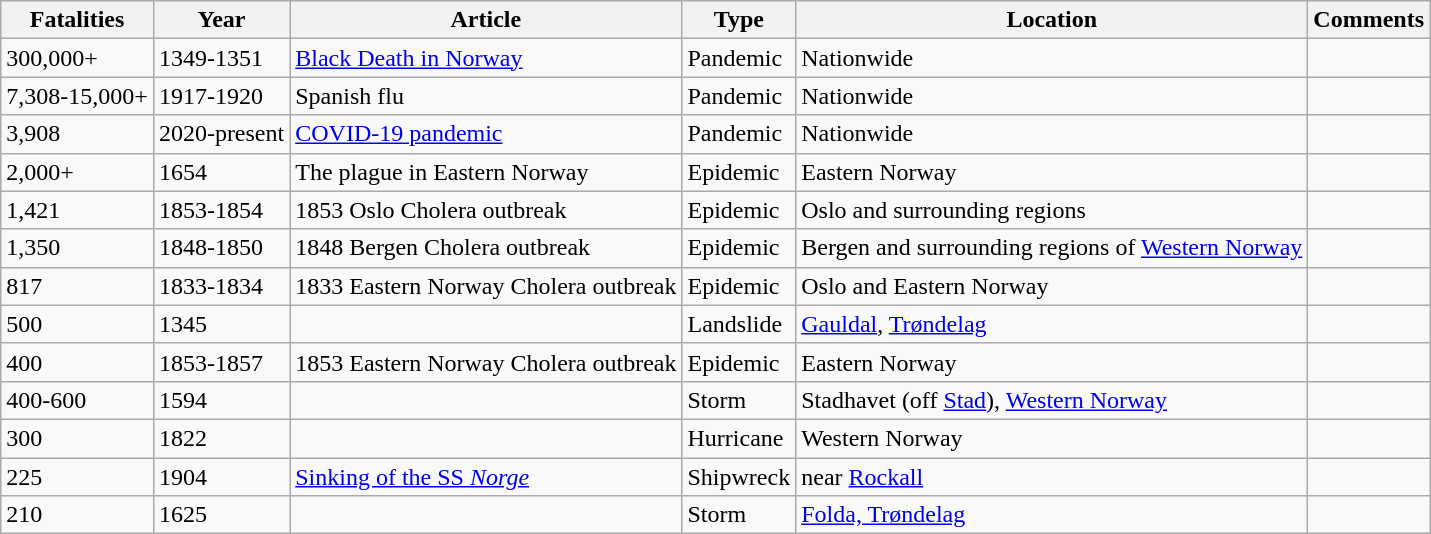<table class="wikitable sortable sticky-header" style=text-align:left" style="margin:1em auto;">
<tr>
<th data-sort-type="number">Fatalities</th>
<th>Year</th>
<th>Article</th>
<th>Type</th>
<th>Location</th>
<th>Comments</th>
</tr>
<tr>
<td>300,000+</td>
<td>1349-1351</td>
<td><a href='#'>Black Death in Norway</a></td>
<td>Pandemic</td>
<td>Nationwide</td>
<td></td>
</tr>
<tr>
<td>7,308-15,000+</td>
<td>1917-1920</td>
<td>Spanish flu</td>
<td>Pandemic</td>
<td>Nationwide</td>
<td></td>
</tr>
<tr>
<td>3,908</td>
<td>2020-present</td>
<td><a href='#'>COVID-19 pandemic</a></td>
<td>Pandemic</td>
<td>Nationwide</td>
<td></td>
</tr>
<tr>
<td>2,000+</td>
<td>1654</td>
<td>The plague in Eastern Norway</td>
<td>Epidemic</td>
<td>Eastern Norway</td>
<td></td>
</tr>
<tr>
<td>1,421</td>
<td>1853-1854</td>
<td>1853 Oslo Cholera outbreak</td>
<td>Epidemic</td>
<td>Oslo and surrounding regions</td>
<td></td>
</tr>
<tr>
<td>1,350</td>
<td>1848-1850</td>
<td>1848 Bergen Cholera outbreak</td>
<td>Epidemic</td>
<td>Bergen and surrounding regions of <a href='#'>Western Norway</a></td>
<td></td>
</tr>
<tr>
<td>817</td>
<td>1833-1834</td>
<td>1833 Eastern Norway Cholera outbreak</td>
<td>Epidemic</td>
<td>Oslo and Eastern Norway</td>
<td></td>
</tr>
<tr>
<td>500</td>
<td>1345</td>
<td></td>
<td>Landslide</td>
<td><a href='#'>Gauldal</a>, <a href='#'>Trøndelag</a></td>
<td></td>
</tr>
<tr>
<td>400</td>
<td>1853-1857</td>
<td>1853 Eastern Norway Cholera outbreak</td>
<td>Epidemic</td>
<td>Eastern Norway</td>
<td></td>
</tr>
<tr>
<td>400-600</td>
<td>1594</td>
<td></td>
<td>Storm</td>
<td>Stadhavet (off <a href='#'>Stad</a>), <a href='#'>Western Norway</a></td>
<td></td>
</tr>
<tr>
<td>300</td>
<td>1822</td>
<td></td>
<td>Hurricane</td>
<td>Western Norway</td>
<td></td>
</tr>
<tr>
<td>225</td>
<td>1904</td>
<td><a href='#'>Sinking of the SS <em>Norge</em></a></td>
<td>Shipwreck</td>
<td>near <a href='#'>Rockall</a></td>
<td></td>
</tr>
<tr>
<td>210</td>
<td>1625</td>
<td></td>
<td>Storm</td>
<td><a href='#'>Folda, Trøndelag</a></td>
<td></td>
</tr>
</table>
